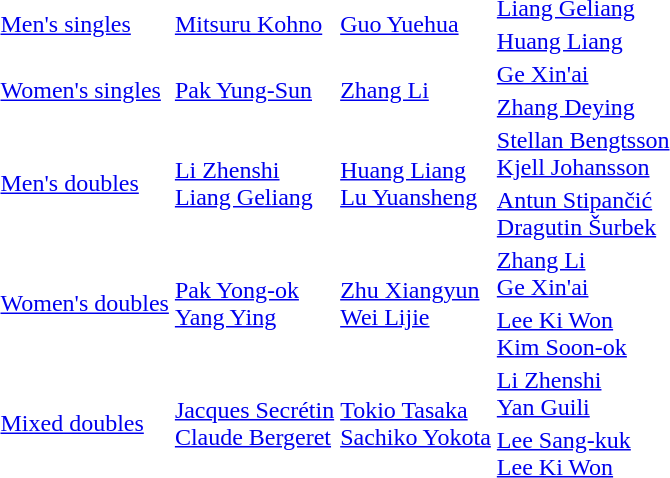<table>
<tr>
<td rowspan=2><a href='#'>Men's singles</a></td>
<td rowspan=2> <a href='#'>Mitsuru Kohno</a></td>
<td rowspan=2> <a href='#'>Guo Yuehua</a></td>
<td> <a href='#'>Liang Geliang</a></td>
</tr>
<tr>
<td> <a href='#'>Huang Liang</a></td>
</tr>
<tr>
<td rowspan=2><a href='#'>Women's singles</a></td>
<td rowspan=2> <a href='#'>Pak Yung-Sun</a></td>
<td rowspan=2> <a href='#'>Zhang Li</a></td>
<td> <a href='#'>Ge Xin'ai</a></td>
</tr>
<tr>
<td> <a href='#'>Zhang Deying</a></td>
</tr>
<tr>
<td rowspan=2><a href='#'>Men's doubles</a></td>
<td rowspan=2> <a href='#'>Li Zhenshi</a><br> <a href='#'>Liang Geliang</a></td>
<td rowspan=2> <a href='#'>Huang Liang</a><br> <a href='#'>Lu Yuansheng</a></td>
<td> <a href='#'>Stellan Bengtsson</a><br> <a href='#'>Kjell Johansson</a></td>
</tr>
<tr>
<td> <a href='#'>Antun Stipančić</a><br> <a href='#'>Dragutin Šurbek</a></td>
</tr>
<tr>
<td rowspan=2><a href='#'>Women's doubles</a></td>
<td rowspan=2> <a href='#'>Pak Yong-ok</a><br> <a href='#'>Yang Ying</a></td>
<td rowspan=2> <a href='#'>Zhu Xiangyun</a><br> <a href='#'>Wei Lijie</a></td>
<td> <a href='#'>Zhang Li</a><br> <a href='#'>Ge Xin'ai</a></td>
</tr>
<tr>
<td> <a href='#'>Lee Ki Won</a><br> <a href='#'>Kim Soon-ok</a></td>
</tr>
<tr>
<td rowspan=2><a href='#'>Mixed doubles</a></td>
<td rowspan=2> <a href='#'>Jacques Secrétin</a><br> <a href='#'>Claude Bergeret</a></td>
<td rowspan=2> <a href='#'>Tokio Tasaka</a><br> <a href='#'>Sachiko Yokota</a></td>
<td> <a href='#'>Li Zhenshi</a><br> <a href='#'>Yan Guili</a></td>
</tr>
<tr>
<td> <a href='#'>Lee Sang-kuk</a><br> <a href='#'>Lee Ki Won</a></td>
</tr>
</table>
